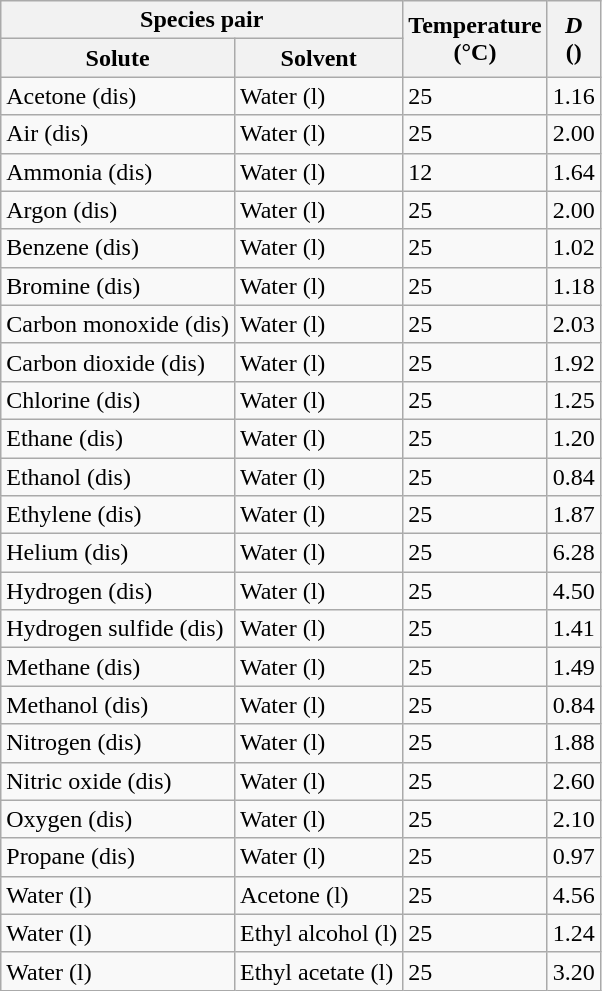<table class="wikitable sortable">
<tr>
<th colspan=2>Species pair</th>
<th rowspan=2>Temperature <br>(°C)</th>
<th rowspan=2><em>D</em> <br>()</th>
</tr>
<tr>
<th>Solute</th>
<th>Solvent</th>
</tr>
<tr>
<td>Acetone (dis)</td>
<td>Water (l)</td>
<td>25</td>
<td>1.16</td>
</tr>
<tr>
<td>Air (dis)</td>
<td>Water (l)</td>
<td>25</td>
<td>2.00</td>
</tr>
<tr>
<td>Ammonia (dis)</td>
<td>Water (l)</td>
<td>12</td>
<td>1.64</td>
</tr>
<tr>
<td>Argon (dis)</td>
<td>Water (l)</td>
<td>25</td>
<td>2.00</td>
</tr>
<tr>
<td>Benzene (dis)</td>
<td>Water (l)</td>
<td>25</td>
<td>1.02</td>
</tr>
<tr>
<td>Bromine (dis)</td>
<td>Water (l)</td>
<td>25</td>
<td>1.18</td>
</tr>
<tr>
<td>Carbon monoxide (dis)</td>
<td>Water (l)</td>
<td>25</td>
<td>2.03</td>
</tr>
<tr>
<td>Carbon dioxide (dis)</td>
<td>Water (l)</td>
<td>25</td>
<td>1.92</td>
</tr>
<tr>
<td>Chlorine (dis)</td>
<td>Water (l)</td>
<td>25</td>
<td>1.25</td>
</tr>
<tr>
<td>Ethane (dis)</td>
<td>Water (l)</td>
<td>25</td>
<td>1.20</td>
</tr>
<tr>
<td>Ethanol (dis)</td>
<td>Water (l)</td>
<td>25</td>
<td>0.84</td>
</tr>
<tr>
<td>Ethylene (dis)</td>
<td>Water (l)</td>
<td>25</td>
<td>1.87</td>
</tr>
<tr>
<td>Helium (dis)</td>
<td>Water (l)</td>
<td>25</td>
<td>6.28</td>
</tr>
<tr>
<td>Hydrogen (dis)</td>
<td>Water (l)</td>
<td>25</td>
<td>4.50</td>
</tr>
<tr>
<td>Hydrogen sulfide (dis)</td>
<td>Water (l)</td>
<td>25</td>
<td>1.41</td>
</tr>
<tr>
<td>Methane (dis)</td>
<td>Water (l)</td>
<td>25</td>
<td>1.49</td>
</tr>
<tr>
<td>Methanol (dis)</td>
<td>Water (l)</td>
<td>25</td>
<td>0.84</td>
</tr>
<tr>
<td>Nitrogen (dis)</td>
<td>Water (l)</td>
<td>25</td>
<td>1.88</td>
</tr>
<tr>
<td>Nitric oxide (dis)</td>
<td>Water (l)</td>
<td>25</td>
<td>2.60</td>
</tr>
<tr>
<td>Oxygen (dis)</td>
<td>Water (l)</td>
<td>25</td>
<td>2.10</td>
</tr>
<tr>
<td>Propane (dis)</td>
<td>Water (l)</td>
<td>25</td>
<td>0.97</td>
</tr>
<tr>
<td>Water (l)</td>
<td>Acetone (l)</td>
<td>25</td>
<td>4.56</td>
</tr>
<tr>
<td>Water (l)</td>
<td>Ethyl alcohol (l)</td>
<td>25</td>
<td>1.24</td>
</tr>
<tr>
<td>Water (l)</td>
<td>Ethyl acetate (l)</td>
<td>25</td>
<td>3.20</td>
</tr>
</table>
